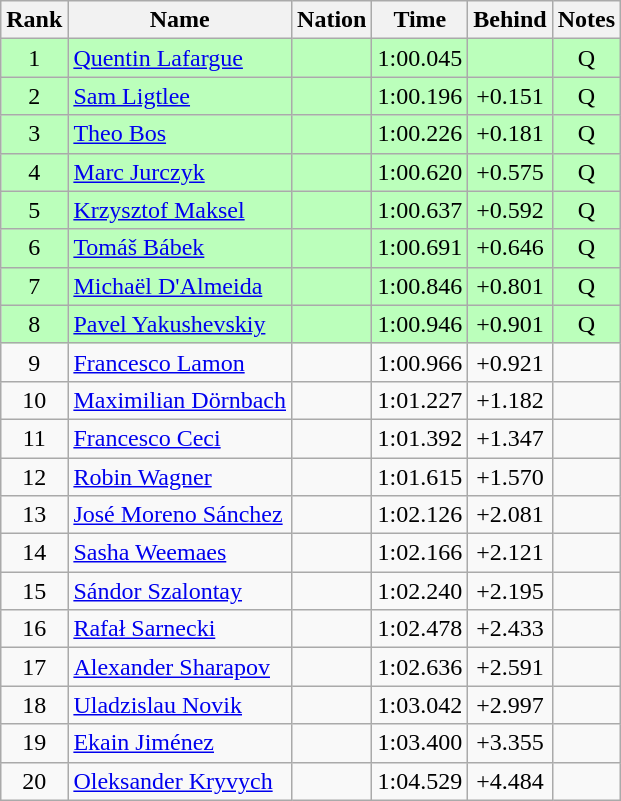<table class="wikitable sortable" style="text-align:center">
<tr>
<th>Rank</th>
<th>Name</th>
<th>Nation</th>
<th>Time</th>
<th>Behind</th>
<th>Notes</th>
</tr>
<tr bgcolor=bbffbb>
<td>1</td>
<td align=left><a href='#'>Quentin Lafargue</a></td>
<td align=left></td>
<td>1:00.045</td>
<td></td>
<td>Q</td>
</tr>
<tr bgcolor=bbffbb>
<td>2</td>
<td align=left><a href='#'>Sam Ligtlee</a></td>
<td align=left></td>
<td>1:00.196</td>
<td>+0.151</td>
<td>Q</td>
</tr>
<tr bgcolor=bbffbb>
<td>3</td>
<td align=left><a href='#'>Theo Bos</a></td>
<td align=left></td>
<td>1:00.226</td>
<td>+0.181</td>
<td>Q</td>
</tr>
<tr bgcolor=bbffbb>
<td>4</td>
<td align=left><a href='#'>Marc Jurczyk</a></td>
<td align=left></td>
<td>1:00.620</td>
<td>+0.575</td>
<td>Q</td>
</tr>
<tr bgcolor=bbffbb>
<td>5</td>
<td align=left><a href='#'>Krzysztof Maksel</a></td>
<td align=left></td>
<td>1:00.637</td>
<td>+0.592</td>
<td>Q</td>
</tr>
<tr bgcolor=bbffbb>
<td>6</td>
<td align=left><a href='#'>Tomáš Bábek</a></td>
<td align=left></td>
<td>1:00.691</td>
<td>+0.646</td>
<td>Q</td>
</tr>
<tr bgcolor=bbffbb>
<td>7</td>
<td align=left><a href='#'>Michaël D'Almeida</a></td>
<td align=left></td>
<td>1:00.846</td>
<td>+0.801</td>
<td>Q</td>
</tr>
<tr bgcolor=bbffbb>
<td>8</td>
<td align=left><a href='#'>Pavel Yakushevskiy</a></td>
<td align=left></td>
<td>1:00.946</td>
<td>+0.901</td>
<td>Q</td>
</tr>
<tr>
<td>9</td>
<td align=left><a href='#'>Francesco Lamon</a></td>
<td align=left></td>
<td>1:00.966</td>
<td>+0.921</td>
<td></td>
</tr>
<tr>
<td>10</td>
<td align=left><a href='#'>Maximilian Dörnbach</a></td>
<td align=left></td>
<td>1:01.227</td>
<td>+1.182</td>
<td></td>
</tr>
<tr>
<td>11</td>
<td align=left><a href='#'>Francesco Ceci</a></td>
<td align=left></td>
<td>1:01.392</td>
<td>+1.347</td>
<td></td>
</tr>
<tr>
<td>12</td>
<td align=left><a href='#'>Robin Wagner</a></td>
<td align=left></td>
<td>1:01.615</td>
<td>+1.570</td>
<td></td>
</tr>
<tr>
<td>13</td>
<td align=left><a href='#'>José Moreno Sánchez</a></td>
<td align=left></td>
<td>1:02.126</td>
<td>+2.081</td>
<td></td>
</tr>
<tr>
<td>14</td>
<td align=left><a href='#'>Sasha Weemaes</a></td>
<td align=left></td>
<td>1:02.166</td>
<td>+2.121</td>
<td></td>
</tr>
<tr>
<td>15</td>
<td align=left><a href='#'>Sándor Szalontay</a></td>
<td align=left></td>
<td>1:02.240</td>
<td>+2.195</td>
<td></td>
</tr>
<tr>
<td>16</td>
<td align=left><a href='#'>Rafał Sarnecki</a></td>
<td align=left></td>
<td>1:02.478</td>
<td>+2.433</td>
<td></td>
</tr>
<tr>
<td>17</td>
<td align=left><a href='#'>Alexander Sharapov</a></td>
<td align=left></td>
<td>1:02.636</td>
<td>+2.591</td>
<td></td>
</tr>
<tr>
<td>18</td>
<td align=left><a href='#'>Uladzislau Novik</a></td>
<td align=left></td>
<td>1:03.042</td>
<td>+2.997</td>
<td></td>
</tr>
<tr>
<td>19</td>
<td align=left><a href='#'>Ekain Jiménez</a></td>
<td align=left></td>
<td>1:03.400</td>
<td>+3.355</td>
<td></td>
</tr>
<tr>
<td>20</td>
<td align=left><a href='#'>Oleksander Kryvych</a></td>
<td align=left></td>
<td>1:04.529</td>
<td>+4.484</td>
<td></td>
</tr>
</table>
